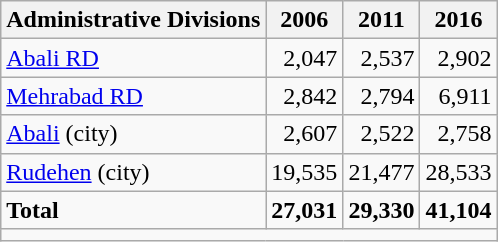<table class="wikitable">
<tr>
<th>Administrative Divisions</th>
<th>2006</th>
<th>2011</th>
<th>2016</th>
</tr>
<tr>
<td><a href='#'>Abali RD</a></td>
<td style="text-align: right;">2,047</td>
<td style="text-align: right;">2,537</td>
<td style="text-align: right;">2,902</td>
</tr>
<tr>
<td><a href='#'>Mehrabad RD</a></td>
<td style="text-align: right;">2,842</td>
<td style="text-align: right;">2,794</td>
<td style="text-align: right;">6,911</td>
</tr>
<tr>
<td><a href='#'>Abali</a> (city)</td>
<td style="text-align: right;">2,607</td>
<td style="text-align: right;">2,522</td>
<td style="text-align: right;">2,758</td>
</tr>
<tr>
<td><a href='#'>Rudehen</a> (city)</td>
<td style="text-align: right;">19,535</td>
<td style="text-align: right;">21,477</td>
<td style="text-align: right;">28,533</td>
</tr>
<tr>
<td><strong>Total</strong></td>
<td style="text-align: right;"><strong>27,031</strong></td>
<td style="text-align: right;"><strong>29,330</strong></td>
<td style="text-align: right;"><strong>41,104</strong></td>
</tr>
<tr>
<td colspan=4></td>
</tr>
</table>
